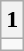<table class="wikitable">
<tr>
<th>1</th>
</tr>
<tr>
<td></td>
</tr>
</table>
